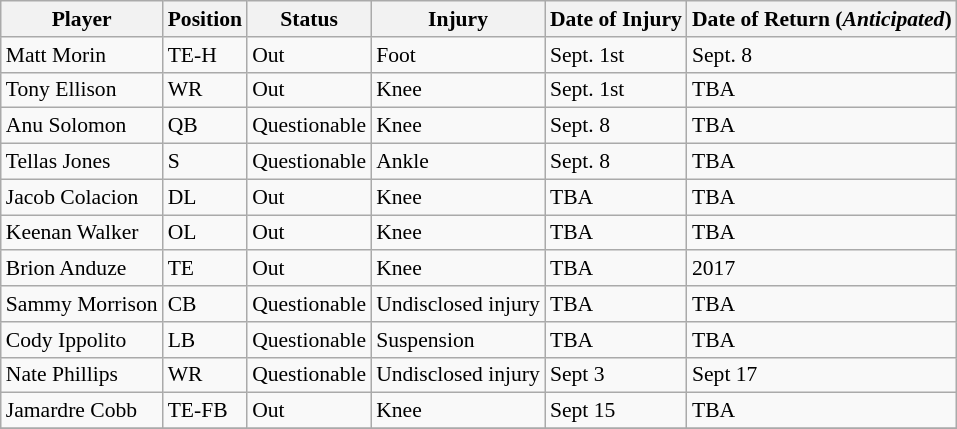<table class="wikitable" border="1" style="font-size:90%;">
<tr>
<th>Player</th>
<th>Position</th>
<th>Status</th>
<th>Injury</th>
<th>Date of Injury</th>
<th>Date of Return (<em>Anticipated</em>)</th>
</tr>
<tr>
<td>Matt Morin</td>
<td>TE-H</td>
<td>Out</td>
<td>Foot</td>
<td>Sept. 1st</td>
<td>Sept. 8 </td>
</tr>
<tr>
<td>Tony Ellison</td>
<td>WR</td>
<td>Out</td>
<td>Knee</td>
<td>Sept. 1st</td>
<td>TBA</td>
</tr>
<tr>
<td>Anu Solomon</td>
<td>QB</td>
<td>Questionable</td>
<td>Knee</td>
<td>Sept. 8</td>
<td>TBA </td>
</tr>
<tr>
<td>Tellas Jones</td>
<td>S</td>
<td>Questionable</td>
<td>Ankle</td>
<td>Sept. 8</td>
<td>TBA</td>
</tr>
<tr>
<td>Jacob Colacion</td>
<td>DL</td>
<td>Out</td>
<td>Knee</td>
<td>TBA</td>
<td>TBA</td>
</tr>
<tr>
<td>Keenan Walker</td>
<td>OL</td>
<td>Out</td>
<td>Knee</td>
<td>TBA</td>
<td>TBA</td>
</tr>
<tr>
<td>Brion Anduze</td>
<td>TE</td>
<td>Out</td>
<td>Knee</td>
<td>TBA</td>
<td>2017</td>
</tr>
<tr>
<td>Sammy Morrison</td>
<td>CB</td>
<td>Questionable</td>
<td>Undisclosed injury</td>
<td>TBA</td>
<td>TBA</td>
</tr>
<tr>
<td>Cody Ippolito</td>
<td>LB</td>
<td>Questionable</td>
<td>Suspension</td>
<td>TBA</td>
<td>TBA</td>
</tr>
<tr>
<td>Nate Phillips</td>
<td>WR</td>
<td>Questionable</td>
<td>Undisclosed injury</td>
<td>Sept 3</td>
<td>Sept 17</td>
</tr>
<tr>
<td>Jamardre Cobb</td>
<td>TE-FB</td>
<td>Out</td>
<td>Knee</td>
<td>Sept 15</td>
<td>TBA </td>
</tr>
<tr>
</tr>
</table>
